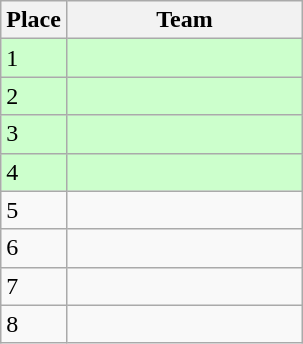<table class="wikitable">
<tr>
<th width=30>Place</th>
<th width=150>Team</th>
</tr>
<tr bgcolor=#ccffcc>
<td>1</td>
<td></td>
</tr>
<tr bgcolor=#ccffcc>
<td>2</td>
<td></td>
</tr>
<tr bgcolor=#ccffcc>
<td>3</td>
<td></td>
</tr>
<tr bgcolor=#ccffcc>
<td>4</td>
<td></td>
</tr>
<tr>
<td>5</td>
<td></td>
</tr>
<tr>
<td>6</td>
<td></td>
</tr>
<tr>
<td>7</td>
<td></td>
</tr>
<tr>
<td>8</td>
<td></td>
</tr>
</table>
